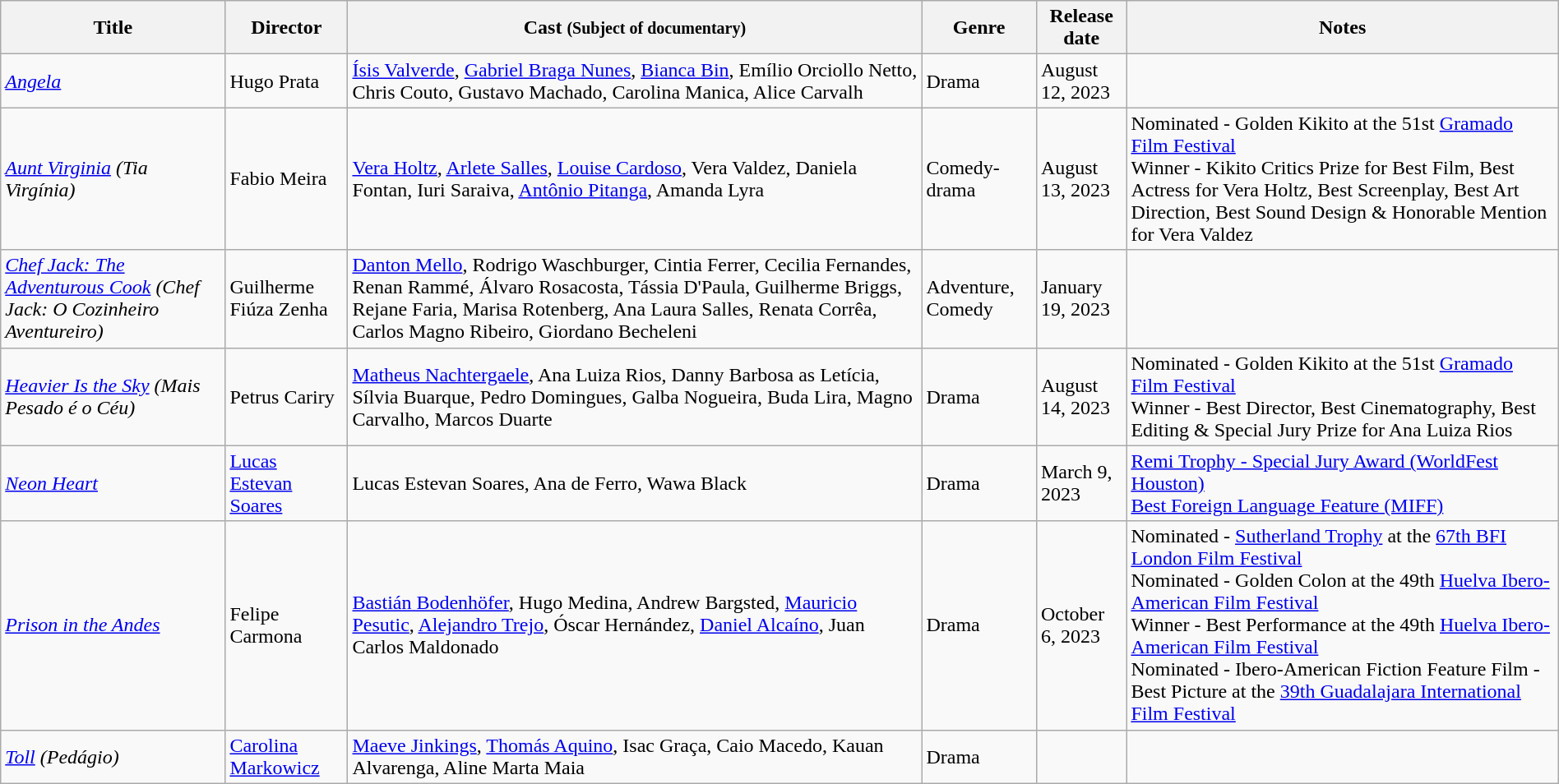<table class="wikitable sortable" style="width:100%;">
<tr>
<th>Title</th>
<th>Director</th>
<th>Cast <small>(Subject of documentary)</small></th>
<th>Genre</th>
<th>Release date</th>
<th>Notes</th>
</tr>
<tr>
<td><em><a href='#'>Angela</a></em></td>
<td>Hugo Prata</td>
<td><a href='#'>Ísis Valverde</a>, <a href='#'>Gabriel Braga Nunes</a>, <a href='#'>Bianca Bin</a>, Emílio Orciollo Netto, Chris Couto, Gustavo Machado, Carolina Manica, Alice Carvalh</td>
<td>Drama</td>
<td>August 12, 2023</td>
<td></td>
</tr>
<tr>
<td><em><a href='#'>Aunt Virginia</a> (Tia Virgínia)</em></td>
<td>Fabio Meira</td>
<td><a href='#'>Vera Holtz</a>, <a href='#'>Arlete Salles</a>, <a href='#'>Louise Cardoso</a>, Vera Valdez, Daniela Fontan, Iuri Saraiva, <a href='#'>Antônio Pitanga</a>, Amanda Lyra</td>
<td>Comedy-drama</td>
<td>August 13, 2023</td>
<td>Nominated - Golden Kikito at the 51st <a href='#'>Gramado Film Festival</a><br>Winner - Kikito Critics Prize for Best Film, Best Actress for Vera Holtz, Best Screenplay, Best Art Direction, Best Sound Design & Honorable Mention for Vera Valdez</td>
</tr>
<tr>
<td><em><a href='#'>Chef Jack: The Adventurous Cook</a> (Chef Jack: O Cozinheiro Aventureiro)</em></td>
<td>Guilherme Fiúza Zenha</td>
<td><a href='#'>Danton Mello</a>, Rodrigo Waschburger, Cintia Ferrer, Cecilia Fernandes, Renan Rammé, Álvaro Rosacosta, Tássia D'Paula, Guilherme Briggs, Rejane Faria, Marisa Rotenberg, Ana Laura Salles, Renata Corrêa, Carlos Magno Ribeiro, Giordano Becheleni</td>
<td>Adventure, Comedy</td>
<td>January 19, 2023</td>
<td></td>
</tr>
<tr>
<td><em><a href='#'>Heavier Is the Sky</a> (Mais Pesado é o Céu)</em></td>
<td>Petrus Cariry</td>
<td><a href='#'>Matheus Nachtergaele</a>, Ana Luiza Rios, Danny Barbosa as Letícia, Sílvia Buarque, Pedro Domingues, Galba Nogueira, Buda Lira, Magno Carvalho, Marcos Duarte</td>
<td>Drama</td>
<td>August 14, 2023</td>
<td>Nominated - Golden Kikito at the 51st <a href='#'>Gramado Film Festival</a><br>Winner - Best Director, Best Cinematography, Best Editing & Special Jury Prize for Ana Luiza Rios</td>
</tr>
<tr>
<td><em><a href='#'>Neon Heart</a></em></td>
<td><a href='#'>Lucas Estevan Soares</a></td>
<td>Lucas Estevan Soares, Ana de Ferro, Wawa Black</td>
<td>Drama</td>
<td>March 9, 2023</td>
<td><a href='#'>Remi Trophy - Special Jury Award (WorldFest Houston)</a><br><a href='#'>Best Foreign Language Feature (MIFF)</a></td>
</tr>
<tr>
<td><em><a href='#'>Prison in the Andes</a></em></td>
<td>Felipe Carmona</td>
<td><a href='#'>Bastián Bodenhöfer</a>, Hugo Medina, Andrew Bargsted, <a href='#'>Mauricio Pesutic</a>, <a href='#'>Alejandro Trejo</a>, Óscar Hernández, <a href='#'>Daniel Alcaíno</a>, Juan Carlos Maldonado</td>
<td>Drama</td>
<td>October 6, 2023</td>
<td>Nominated - <a href='#'>Sutherland Trophy</a> at the <a href='#'>67th BFI London Film Festival</a><br>Nominated - Golden Colon at the 49th <a href='#'>Huelva Ibero-American Film Festival</a><br>Winner - Best Performance at the 49th <a href='#'>Huelva Ibero-American Film Festival</a><br>Nominated - Ibero-American Fiction Feature Film - Best Picture at the <a href='#'>39th Guadalajara International Film Festival</a></td>
</tr>
<tr>
<td><em><a href='#'>Toll</a> (Pedágio)</em></td>
<td><a href='#'>Carolina Markowicz</a></td>
<td><a href='#'>Maeve Jinkings</a>, <a href='#'>Thomás Aquino</a>, Isac Graça, Caio Macedo, Kauan Alvarenga, Aline Marta Maia</td>
<td>Drama</td>
<td></td>
<td></td>
</tr>
</table>
